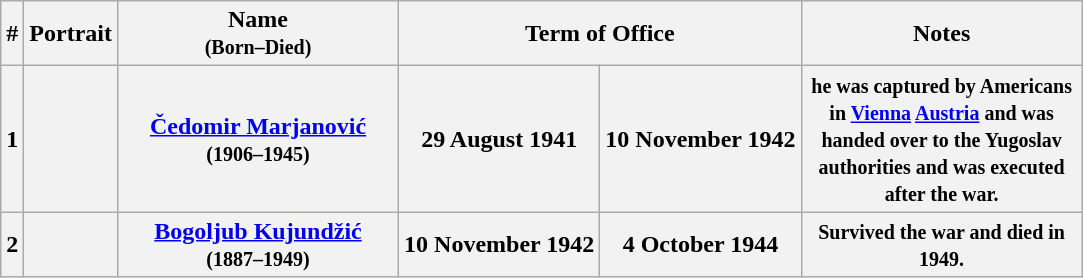<table class="wikitable" style="text-align:center">
<tr ->
<th>#</th>
<th>Portrait</th>
<th width=180>Name<br><small>(Born–Died)</small></th>
<th colspan=2>Term of Office</th>
<th width=180>Notes</th>
</tr>
<tr ->
<th>1</th>
<th></th>
<th><a href='#'>Čedomir Marjanović</a><br><small> (1906–1945)</small></th>
<th>29 August 1941</th>
<th>10 November 1942</th>
<th><small> he was captured by Americans in <a href='#'>Vienna</a> <a href='#'>Austria</a> and was handed over to the Yugoslav authorities and was executed after the war.</small></th>
</tr>
<tr ->
<th>2</th>
<th></th>
<th><a href='#'>Bogoljub Kujundžić</a><br><small>(1887–1949)</small></th>
<th>10 November 1942</th>
<th>4 October 1944</th>
<th><small>Survived the war and died in 1949.</small></th>
</tr>
</table>
